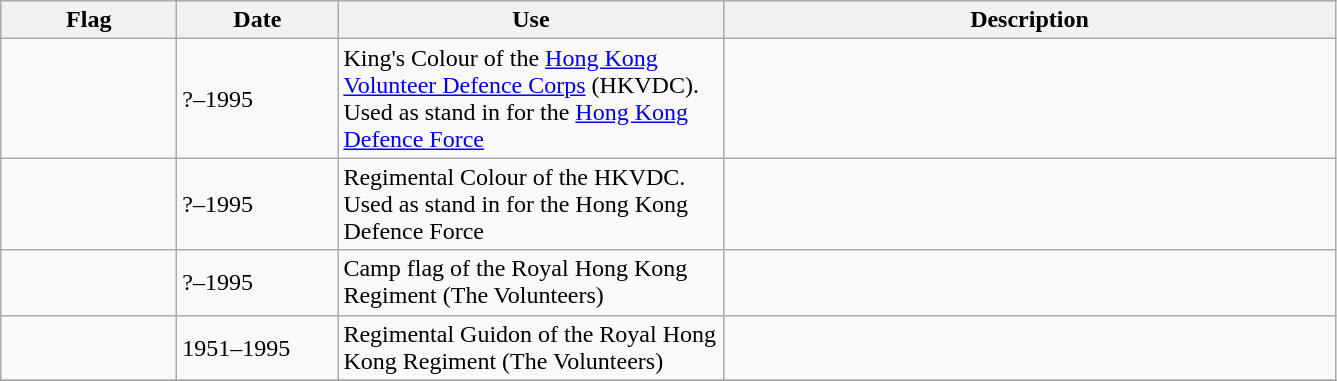<table class="wikitable" style="background:#f9f9f9">
<tr>
<th width="110">Flag</th>
<th width="100">Date</th>
<th width="250">Use</th>
<th width="400">Description</th>
</tr>
<tr>
<td></td>
<td>?–1995</td>
<td>King's Colour of the <a href='#'>Hong Kong Volunteer Defence Corps</a> (HKVDC). Used as stand in for the <a href='#'>Hong Kong Defence Force</a></td>
<td></td>
</tr>
<tr>
<td></td>
<td>?–1995</td>
<td>Regimental Colour of the HKVDC. Used as stand in for the Hong Kong Defence Force</td>
<td></td>
</tr>
<tr>
<td></td>
<td>?–1995</td>
<td>Camp flag of the Royal Hong Kong Regiment (The Volunteers)</td>
<td></td>
</tr>
<tr>
<td></td>
<td>1951–1995</td>
<td>Regimental Guidon of the Royal Hong Kong Regiment (The Volunteers)</td>
<td></td>
</tr>
<tr>
</tr>
</table>
